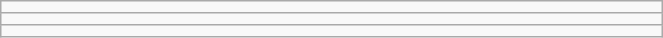<table class="wikitable" style=" text-align:center; font-size:110%;" width="35%">
<tr>
<td></td>
</tr>
<tr>
<td></td>
</tr>
<tr>
<td></td>
</tr>
</table>
